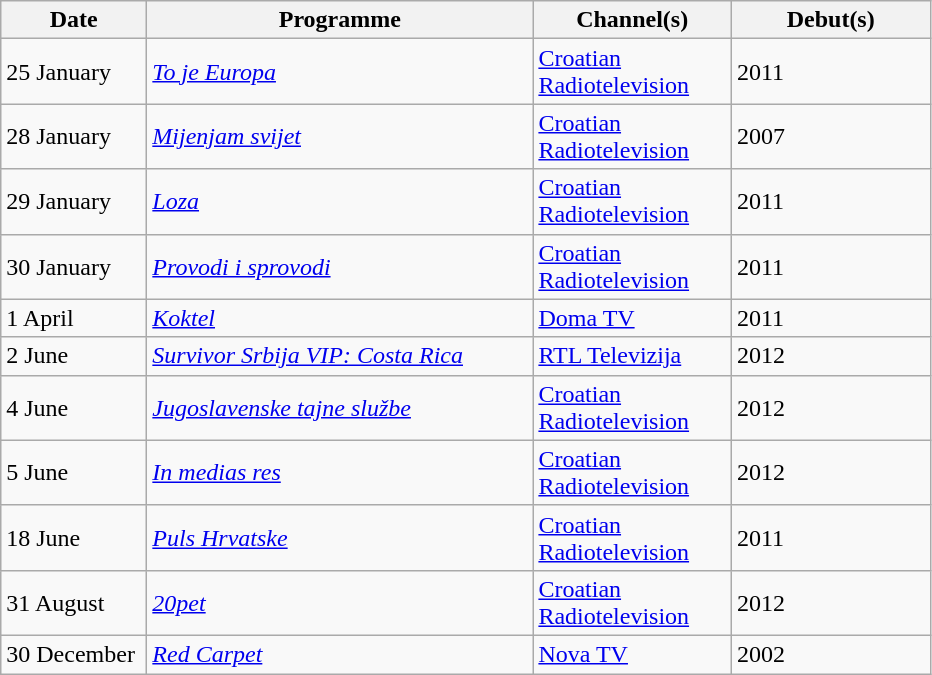<table class="wikitable">
<tr>
<th width=90>Date</th>
<th width=250>Programme</th>
<th width=125>Channel(s)</th>
<th width=125>Debut(s)</th>
</tr>
<tr>
<td>25 January</td>
<td><em><a href='#'>To je Europa</a></em></td>
<td><a href='#'>Croatian Radiotelevision</a></td>
<td>2011</td>
</tr>
<tr>
<td>28 January</td>
<td><em><a href='#'>Mijenjam svijet</a></em></td>
<td><a href='#'>Croatian Radiotelevision</a></td>
<td>2007</td>
</tr>
<tr>
<td>29 January</td>
<td><em><a href='#'>Loza</a></em></td>
<td><a href='#'>Croatian Radiotelevision</a></td>
<td>2011</td>
</tr>
<tr>
<td>30 January</td>
<td><em><a href='#'>Provodi i sprovodi</a></em></td>
<td><a href='#'>Croatian Radiotelevision</a></td>
<td>2011</td>
</tr>
<tr>
<td>1 April</td>
<td><em><a href='#'>Koktel</a></em></td>
<td><a href='#'>Doma TV</a></td>
<td>2011</td>
</tr>
<tr>
<td>2 June</td>
<td><em><a href='#'>Survivor Srbija VIP: Costa Rica</a></em></td>
<td><a href='#'>RTL Televizija</a></td>
<td>2012</td>
</tr>
<tr>
<td>4 June</td>
<td><em><a href='#'>Jugoslavenske tajne službe</a></em></td>
<td><a href='#'>Croatian Radiotelevision</a></td>
<td>2012</td>
</tr>
<tr>
<td>5 June</td>
<td><em><a href='#'>In medias res</a></em></td>
<td><a href='#'>Croatian Radiotelevision</a></td>
<td>2012</td>
</tr>
<tr>
<td>18 June</td>
<td><em><a href='#'>Puls Hrvatske</a></em></td>
<td><a href='#'>Croatian Radiotelevision</a></td>
<td>2011</td>
</tr>
<tr>
<td>31 August</td>
<td><em><a href='#'>20pet</a></em></td>
<td><a href='#'>Croatian Radiotelevision</a></td>
<td>2012</td>
</tr>
<tr>
<td>30 December</td>
<td><em><a href='#'>Red Carpet</a></em></td>
<td><a href='#'>Nova TV</a></td>
<td>2002</td>
</tr>
</table>
